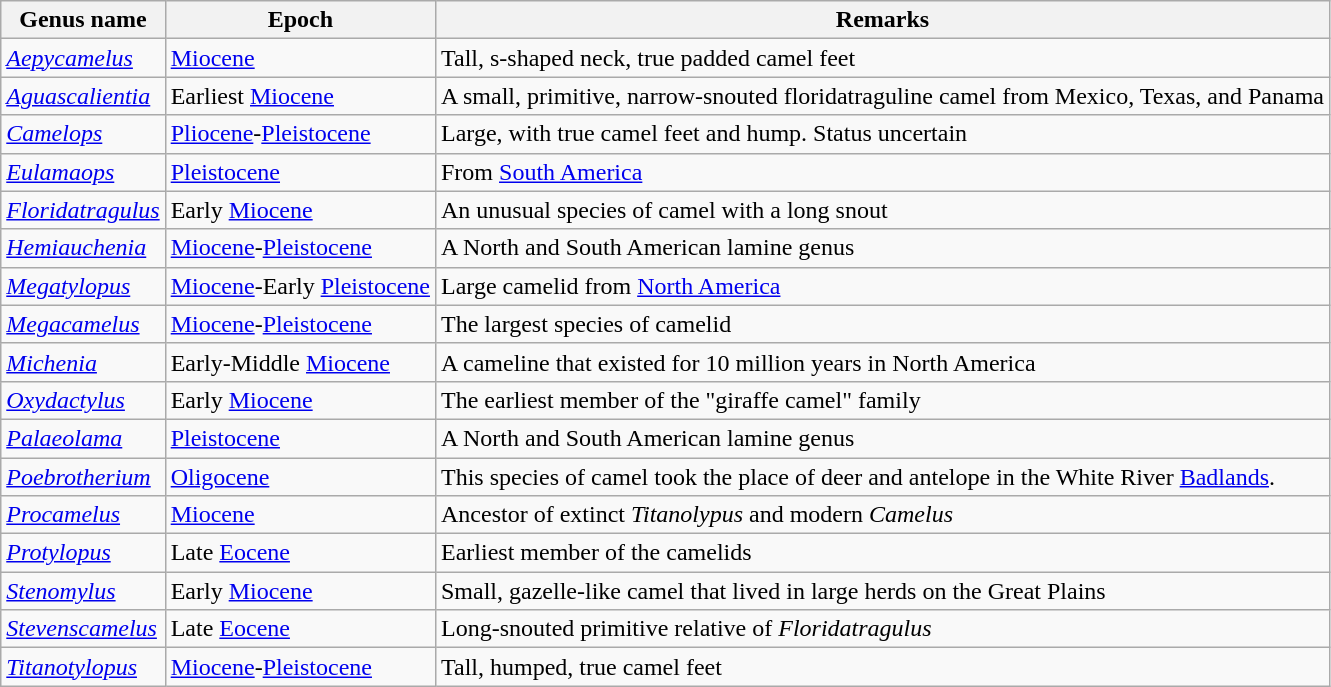<table class=wikitable>
<tr>
<th>Genus name</th>
<th>Epoch</th>
<th>Remarks</th>
</tr>
<tr>
<td><em><a href='#'>Aepycamelus</a></em></td>
<td><a href='#'>Miocene</a></td>
<td>Tall, s-shaped neck, true padded camel feet</td>
</tr>
<tr>
<td><em><a href='#'>Aguascalientia</a></em></td>
<td>Earliest <a href='#'>Miocene</a></td>
<td>A small, primitive, narrow-snouted floridatraguline camel from Mexico, Texas, and Panama</td>
</tr>
<tr>
<td><em><a href='#'>Camelops</a></em></td>
<td><a href='#'>Pliocene</a>-<a href='#'>Pleistocene</a></td>
<td>Large, with true camel feet and hump. Status uncertain</td>
</tr>
<tr>
<td><em><a href='#'>Eulamaops</a></em></td>
<td><a href='#'>Pleistocene</a></td>
<td>From <a href='#'>South America</a></td>
</tr>
<tr>
<td><em><a href='#'>Floridatragulus</a></em></td>
<td>Early <a href='#'>Miocene</a></td>
<td>An unusual species of camel with a long snout</td>
</tr>
<tr>
<td><em><a href='#'>Hemiauchenia</a></em></td>
<td><a href='#'>Miocene</a>-<a href='#'>Pleistocene</a></td>
<td>A North and South American lamine genus</td>
</tr>
<tr>
<td><em><a href='#'>Megatylopus</a></em></td>
<td><a href='#'>Miocene</a>-Early <a href='#'>Pleistocene</a></td>
<td>Large camelid from <a href='#'>North America</a></td>
</tr>
<tr>
<td><em><a href='#'>Megacamelus</a></em></td>
<td><a href='#'>Miocene</a>-<a href='#'>Pleistocene</a></td>
<td>The largest species of camelid</td>
</tr>
<tr>
<td><em><a href='#'>Michenia</a></em></td>
<td>Early-Middle <a href='#'>Miocene</a></td>
<td>A cameline that existed for 10 million years in North America</td>
</tr>
<tr>
<td><em><a href='#'>Oxydactylus</a></em></td>
<td>Early <a href='#'>Miocene</a></td>
<td>The earliest member of the "giraffe camel" family</td>
</tr>
<tr>
<td><em><a href='#'>Palaeolama</a></em></td>
<td><a href='#'>Pleistocene</a></td>
<td>A North and South American lamine genus</td>
</tr>
<tr>
<td><em><a href='#'>Poebrotherium</a></em></td>
<td><a href='#'>Oligocene</a></td>
<td>This species of camel took the place of deer and antelope in the White River <a href='#'>Badlands</a>.</td>
</tr>
<tr>
<td><em><a href='#'>Procamelus</a></em></td>
<td><a href='#'>Miocene</a></td>
<td>Ancestor of extinct <em>Titanolypus</em> and modern <em>Camelus</em></td>
</tr>
<tr>
<td><em><a href='#'>Protylopus</a></em></td>
<td>Late <a href='#'>Eocene</a></td>
<td>Earliest member of the camelids</td>
</tr>
<tr>
<td><em><a href='#'>Stenomylus</a></em></td>
<td>Early <a href='#'>Miocene</a></td>
<td>Small, gazelle-like camel that lived in large herds on the Great Plains</td>
</tr>
<tr>
<td><em><a href='#'>Stevenscamelus</a></em></td>
<td>Late <a href='#'>Eocene</a></td>
<td>Long-snouted primitive relative of <em>Floridatragulus</em></td>
</tr>
<tr>
<td><em><a href='#'>Titanotylopus</a></em></td>
<td><a href='#'>Miocene</a>-<a href='#'>Pleistocene</a></td>
<td>Tall, humped, true camel feet</td>
</tr>
</table>
